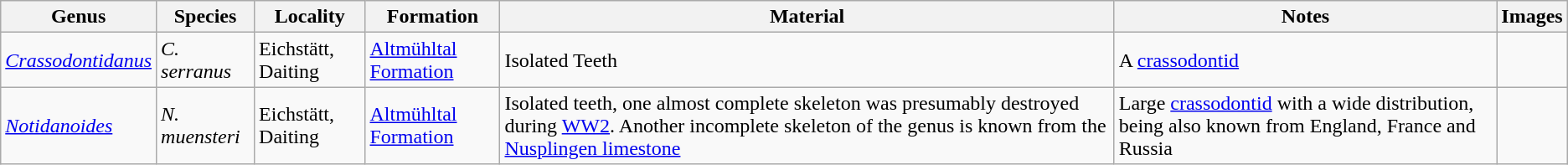<table class="wikitable">
<tr>
<th>Genus</th>
<th>Species</th>
<th>Locality</th>
<th>Formation</th>
<th>Material</th>
<th>Notes</th>
<th>Images</th>
</tr>
<tr>
<td><em><a href='#'>Crassodontidanus</a></em></td>
<td><em>C. serranus</em></td>
<td>Eichstätt, Daiting</td>
<td><a href='#'>Altmühltal Formation</a></td>
<td>Isolated Teeth</td>
<td>A <a href='#'>crassodontid</a></td>
<td></td>
</tr>
<tr>
<td><em><a href='#'>Notidanoides</a></em></td>
<td><em>N. muensteri</em></td>
<td>Eichstätt, Daiting</td>
<td><a href='#'>Altmühltal Formation</a></td>
<td>Isolated teeth, one almost complete skeleton was presumably destroyed during <a href='#'>WW2</a>. Another incomplete skeleton of the genus is known from the <a href='#'>Nusplingen limestone</a></td>
<td>Large <a href='#'>crassodontid</a> with a wide distribution, being also known from England, France and Russia</td>
<td></td>
</tr>
</table>
